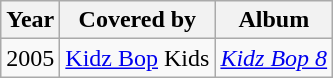<table class="wikitable">
<tr>
<th>Year</th>
<th>Covered by</th>
<th>Album</th>
</tr>
<tr>
<td>2005</td>
<td><a href='#'>Kidz Bop</a> Kids</td>
<td><em><a href='#'>Kidz Bop 8</a></em></td>
</tr>
</table>
